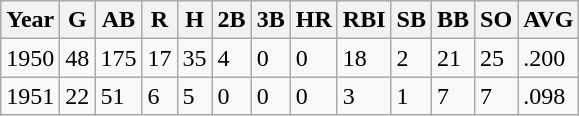<table class="wikitable">
<tr>
<th><strong>Year</strong></th>
<th><strong>G</strong></th>
<th><strong>AB</strong></th>
<th><strong>R</strong></th>
<th><strong>H</strong></th>
<th><strong>2B</strong></th>
<th><strong>3B</strong></th>
<th><strong>HR</strong></th>
<th><strong>RBI</strong></th>
<th><strong>SB</strong></th>
<th><strong>BB</strong></th>
<th><strong>SO</strong></th>
<th><strong>AVG</strong></th>
</tr>
<tr>
<td>1950</td>
<td>48</td>
<td>175</td>
<td>17</td>
<td>35</td>
<td>4</td>
<td>0</td>
<td>0</td>
<td>18</td>
<td>2</td>
<td>21</td>
<td>25</td>
<td>.200</td>
</tr>
<tr>
<td>1951</td>
<td>22</td>
<td>51</td>
<td>6</td>
<td>5</td>
<td>0</td>
<td>0</td>
<td>0</td>
<td>3</td>
<td>1</td>
<td>7</td>
<td>7</td>
<td>.098</td>
</tr>
</table>
